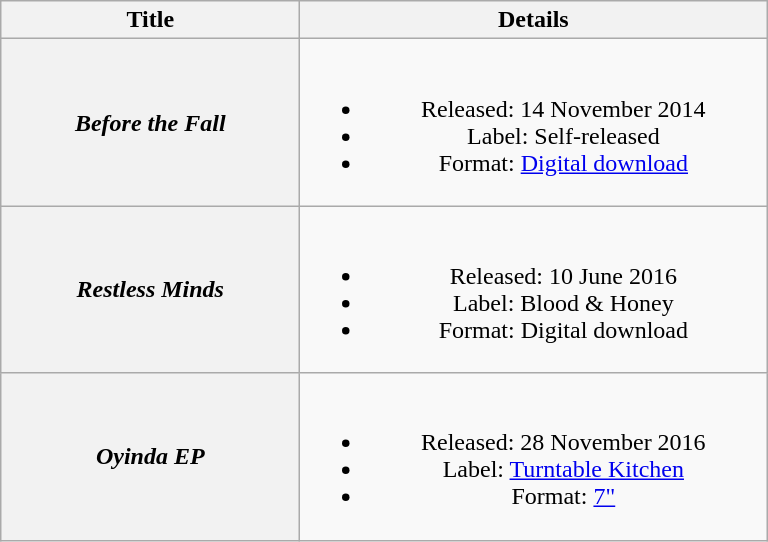<table class="wikitable plainrowheaders" style="text-align:center;">
<tr>
<th scope="col" style="width:12em;">Title</th>
<th scope="col" style="width:19em;">Details</th>
</tr>
<tr>
<th scope="row"><em>Before the Fall</em></th>
<td><br><ul><li>Released: 14 November 2014</li><li>Label: Self-released</li><li>Format: <a href='#'>Digital download</a></li></ul></td>
</tr>
<tr>
<th scope="row"><em>Restless Minds</em></th>
<td><br><ul><li>Released: 10 June 2016</li><li>Label: Blood & Honey</li><li>Format: Digital download</li></ul></td>
</tr>
<tr>
<th scope="row"><em>Oyinda EP</em></th>
<td><br><ul><li>Released: 28 November 2016</li><li>Label: <a href='#'>Turntable Kitchen</a></li><li>Format: <a href='#'>7"</a></li></ul></td>
</tr>
</table>
